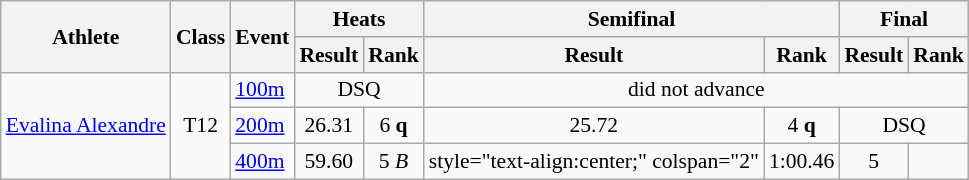<table class=wikitable style="font-size:90%">
<tr>
<th rowspan="2">Athlete</th>
<th rowspan="2">Class</th>
<th rowspan="2">Event</th>
<th colspan="2">Heats</th>
<th colspan="2">Semifinal</th>
<th colspan="3">Final</th>
</tr>
<tr>
<th>Result</th>
<th>Rank</th>
<th>Result</th>
<th>Rank</th>
<th>Result</th>
<th>Rank</th>
</tr>
<tr>
<td rowspan="3"><a href='#'>Evalina Alexandre</a></td>
<td rowspan="3" style="text-align:center;">T12</td>
<td><a href='#'>100m</a></td>
<td style="text-align:center;" colspan="2">DSQ</td>
<td style="text-align:center;" colspan="4">did not advance</td>
</tr>
<tr>
<td><a href='#'>200m</a></td>
<td style="text-align:center;">26.31</td>
<td style="text-align:center;">6 <strong>q</strong></td>
<td style="text-align:center;">25.72</td>
<td style="text-align:center;">4 <strong>q</strong></td>
<td style="text-align:center;" colspan="2">DSQ</td>
</tr>
<tr>
<td><a href='#'>400m</a></td>
<td style="text-align:center;">59.60</td>
<td style="text-align:center;">5 <em>B</em></td>
<td>style="text-align:center;" colspan="2" </td>
<td style="text-align:center;">1:00.46</td>
<td style="text-align:center;">5</td>
</tr>
</table>
